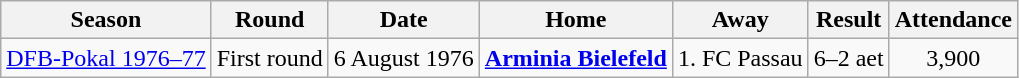<table class="wikitable">
<tr>
<th>Season</th>
<th>Round</th>
<th>Date</th>
<th>Home</th>
<th>Away</th>
<th>Result</th>
<th>Attendance</th>
</tr>
<tr align="center">
<td><a href='#'>DFB-Pokal 1976–77</a></td>
<td>First round</td>
<td>6 August 1976</td>
<td><strong><a href='#'>Arminia Bielefeld</a></strong></td>
<td>1. FC Passau</td>
<td>6–2 aet</td>
<td>3,900</td>
</tr>
</table>
